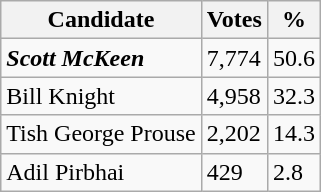<table class="wikitable" align="left">
<tr>
<th>Candidate</th>
<th>Votes</th>
<th>%</th>
</tr>
<tr>
<td><strong><em>Scott McKeen</em></strong></td>
<td>7,774</td>
<td>50.6</td>
</tr>
<tr>
<td>Bill Knight</td>
<td>4,958</td>
<td>32.3</td>
</tr>
<tr>
<td>Tish George Prouse</td>
<td>2,202</td>
<td>14.3</td>
</tr>
<tr>
<td>Adil Pirbhai</td>
<td>429</td>
<td>2.8</td>
</tr>
</table>
